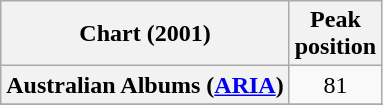<table class="wikitable sortable plainrowheaders" style="text-align:center">
<tr>
<th scope="col">Chart (2001)</th>
<th scope="col">Peak<br> position</th>
</tr>
<tr>
<th scope="row">Australian Albums (<a href='#'>ARIA</a>)</th>
<td>81</td>
</tr>
<tr>
</tr>
<tr>
</tr>
<tr>
</tr>
<tr>
</tr>
<tr>
</tr>
<tr>
</tr>
<tr>
</tr>
</table>
